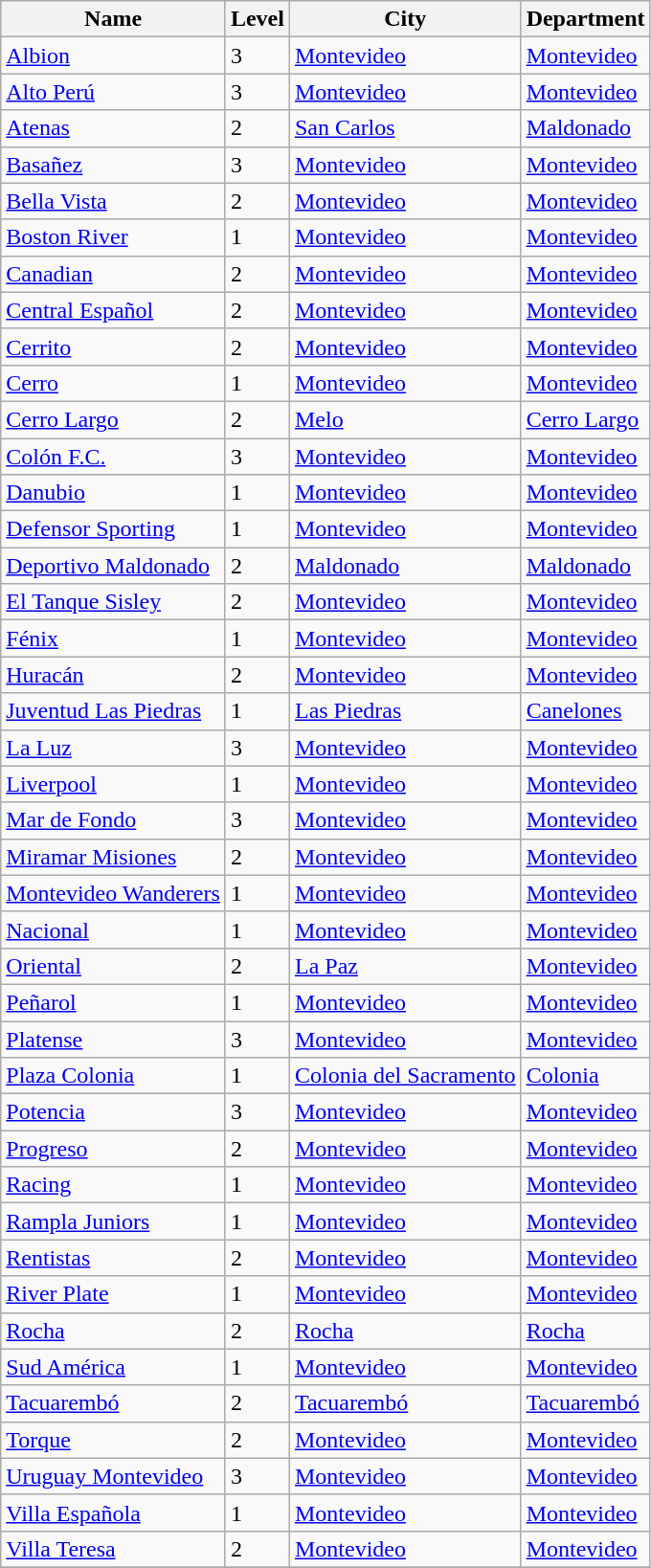<table class="wikitable sortable">
<tr>
<th>Name</th>
<th>Level</th>
<th>City</th>
<th>Department</th>
</tr>
<tr>
<td><a href='#'>Albion</a></td>
<td>3</td>
<td><a href='#'>Montevideo</a></td>
<td><a href='#'>Montevideo</a></td>
</tr>
<tr>
<td><a href='#'>Alto Perú</a></td>
<td>3</td>
<td><a href='#'>Montevideo</a></td>
<td><a href='#'>Montevideo</a></td>
</tr>
<tr>
<td><a href='#'>Atenas</a></td>
<td>2</td>
<td><a href='#'>San Carlos</a></td>
<td><a href='#'>Maldonado</a></td>
</tr>
<tr>
<td><a href='#'>Basañez</a></td>
<td>3</td>
<td><a href='#'>Montevideo</a></td>
<td><a href='#'>Montevideo</a></td>
</tr>
<tr>
<td><a href='#'>Bella Vista</a></td>
<td>2</td>
<td><a href='#'>Montevideo</a></td>
<td><a href='#'>Montevideo</a></td>
</tr>
<tr>
<td><a href='#'>Boston River</a></td>
<td>1</td>
<td><a href='#'>Montevideo</a></td>
<td><a href='#'>Montevideo</a></td>
</tr>
<tr>
<td><a href='#'>Canadian</a></td>
<td>2</td>
<td><a href='#'>Montevideo</a></td>
<td><a href='#'>Montevideo</a></td>
</tr>
<tr>
<td><a href='#'>Central Español</a></td>
<td>2</td>
<td><a href='#'>Montevideo</a></td>
<td><a href='#'>Montevideo</a></td>
</tr>
<tr>
<td><a href='#'>Cerrito</a></td>
<td>2</td>
<td><a href='#'>Montevideo</a></td>
<td><a href='#'>Montevideo</a></td>
</tr>
<tr>
<td><a href='#'>Cerro</a></td>
<td>1</td>
<td><a href='#'>Montevideo</a></td>
<td><a href='#'>Montevideo</a></td>
</tr>
<tr>
<td><a href='#'>Cerro Largo</a></td>
<td>2</td>
<td><a href='#'>Melo</a></td>
<td><a href='#'>Cerro Largo</a></td>
</tr>
<tr>
<td><a href='#'>Colón F.C.</a></td>
<td>3</td>
<td><a href='#'>Montevideo</a></td>
<td><a href='#'>Montevideo</a></td>
</tr>
<tr>
<td><a href='#'>Danubio</a></td>
<td>1</td>
<td><a href='#'>Montevideo</a></td>
<td><a href='#'>Montevideo</a></td>
</tr>
<tr>
<td><a href='#'>Defensor Sporting</a></td>
<td>1</td>
<td><a href='#'>Montevideo</a></td>
<td><a href='#'>Montevideo</a></td>
</tr>
<tr>
<td><a href='#'>Deportivo Maldonado</a></td>
<td>2</td>
<td><a href='#'>Maldonado</a></td>
<td><a href='#'>Maldonado</a></td>
</tr>
<tr>
<td><a href='#'>El Tanque Sisley</a></td>
<td>2</td>
<td><a href='#'>Montevideo</a></td>
<td><a href='#'>Montevideo</a></td>
</tr>
<tr>
<td><a href='#'>Fénix</a></td>
<td>1</td>
<td><a href='#'>Montevideo</a></td>
<td><a href='#'>Montevideo</a></td>
</tr>
<tr>
<td><a href='#'>Huracán</a></td>
<td>2</td>
<td><a href='#'>Montevideo</a></td>
<td><a href='#'>Montevideo</a></td>
</tr>
<tr>
<td><a href='#'>Juventud Las Piedras</a></td>
<td>1</td>
<td><a href='#'>Las Piedras</a></td>
<td><a href='#'>Canelones</a></td>
</tr>
<tr>
<td><a href='#'>La Luz</a></td>
<td>3</td>
<td><a href='#'>Montevideo</a></td>
<td><a href='#'>Montevideo</a></td>
</tr>
<tr>
<td><a href='#'>Liverpool</a></td>
<td>1</td>
<td><a href='#'>Montevideo</a></td>
<td><a href='#'>Montevideo</a></td>
</tr>
<tr>
<td><a href='#'>Mar de Fondo</a></td>
<td>3</td>
<td><a href='#'>Montevideo</a></td>
<td><a href='#'>Montevideo</a></td>
</tr>
<tr>
<td><a href='#'>Miramar Misiones</a></td>
<td>2</td>
<td><a href='#'>Montevideo</a></td>
<td><a href='#'>Montevideo</a></td>
</tr>
<tr>
<td><a href='#'>Montevideo Wanderers</a></td>
<td>1</td>
<td><a href='#'>Montevideo</a></td>
<td><a href='#'>Montevideo</a></td>
</tr>
<tr>
<td><a href='#'>Nacional</a></td>
<td>1</td>
<td><a href='#'>Montevideo</a></td>
<td><a href='#'>Montevideo</a></td>
</tr>
<tr>
<td><a href='#'>Oriental</a></td>
<td>2</td>
<td><a href='#'>La Paz</a></td>
<td><a href='#'>Montevideo</a></td>
</tr>
<tr>
<td><a href='#'>Peñarol</a></td>
<td>1</td>
<td><a href='#'>Montevideo</a></td>
<td><a href='#'>Montevideo</a></td>
</tr>
<tr>
<td><a href='#'>Platense</a></td>
<td>3</td>
<td><a href='#'>Montevideo</a></td>
<td><a href='#'>Montevideo</a></td>
</tr>
<tr>
<td><a href='#'>Plaza Colonia</a></td>
<td>1</td>
<td><a href='#'>Colonia del Sacramento</a></td>
<td><a href='#'>Colonia</a></td>
</tr>
<tr>
<td><a href='#'>Potencia</a></td>
<td>3</td>
<td><a href='#'>Montevideo</a></td>
<td><a href='#'>Montevideo</a></td>
</tr>
<tr>
<td><a href='#'>Progreso</a></td>
<td>2</td>
<td><a href='#'>Montevideo</a></td>
<td><a href='#'>Montevideo</a></td>
</tr>
<tr>
<td><a href='#'>Racing</a></td>
<td>1</td>
<td><a href='#'>Montevideo</a></td>
<td><a href='#'>Montevideo</a></td>
</tr>
<tr>
<td><a href='#'>Rampla Juniors</a></td>
<td>1</td>
<td><a href='#'>Montevideo</a></td>
<td><a href='#'>Montevideo</a></td>
</tr>
<tr>
<td><a href='#'>Rentistas</a></td>
<td>2</td>
<td><a href='#'>Montevideo</a></td>
<td><a href='#'>Montevideo</a></td>
</tr>
<tr>
<td><a href='#'>River Plate</a></td>
<td>1</td>
<td><a href='#'>Montevideo</a></td>
<td><a href='#'>Montevideo</a></td>
</tr>
<tr>
<td><a href='#'>Rocha</a></td>
<td>2</td>
<td><a href='#'>Rocha</a></td>
<td><a href='#'>Rocha</a></td>
</tr>
<tr>
<td><a href='#'>Sud América</a></td>
<td>1</td>
<td><a href='#'>Montevideo</a></td>
<td><a href='#'>Montevideo</a></td>
</tr>
<tr>
<td><a href='#'>Tacuarembó</a></td>
<td>2</td>
<td><a href='#'>Tacuarembó</a></td>
<td><a href='#'>Tacuarembó</a></td>
</tr>
<tr>
<td><a href='#'>Torque</a></td>
<td>2</td>
<td><a href='#'>Montevideo</a></td>
<td><a href='#'>Montevideo</a></td>
</tr>
<tr>
<td><a href='#'>Uruguay Montevideo</a></td>
<td>3</td>
<td><a href='#'>Montevideo</a></td>
<td><a href='#'>Montevideo</a></td>
</tr>
<tr>
<td><a href='#'>Villa Española</a></td>
<td>1</td>
<td><a href='#'>Montevideo</a></td>
<td><a href='#'>Montevideo</a></td>
</tr>
<tr>
<td><a href='#'>Villa Teresa</a></td>
<td>2</td>
<td><a href='#'>Montevideo</a></td>
<td><a href='#'>Montevideo</a></td>
</tr>
<tr>
</tr>
</table>
